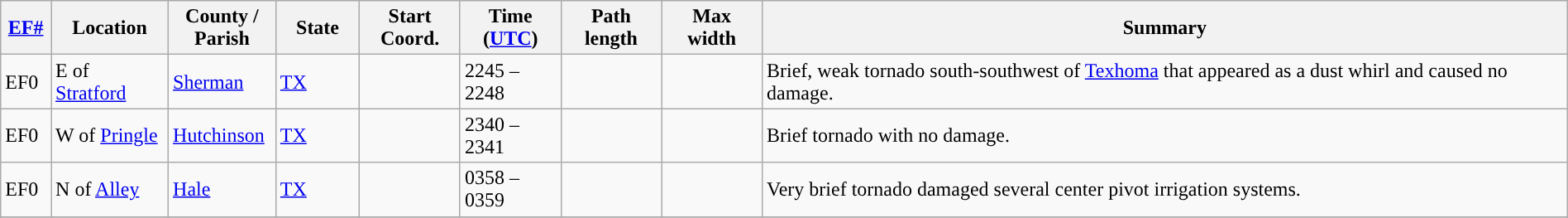<table class="wikitable sortable" style="width:100%;">
<tr>
<th scope="col" width="3%" align="center"><a href='#'>EF#</a></th>
<th scope="col" width="7%" align="center" class="unsortable">Location</th>
<th scope="col" width="6%" align="center" class="unsortable">County / Parish</th>
<th scope="col" width="5%" align="center">State</th>
<th scope="col" width="6%" align="center">Start Coord.</th>
<th scope="col" width="6%" align="center">Time (<a href='#'>UTC</a>)</th>
<th scope="col" width="6%" align="center">Path length</th>
<th scope="col" width="6%" align="center">Max width</th>
<th scope="col" width="48%" class="unsortable" align="center">Summary</th>
</tr>
<tr>
<td>EF0</td>
<td>E of <a href='#'>Stratford</a></td>
<td><a href='#'>Sherman</a></td>
<td><a href='#'>TX</a></td>
<td></td>
<td>2245 – 2248</td>
<td></td>
<td></td>
<td>Brief, weak tornado south-southwest of <a href='#'>Texhoma</a> that appeared as a dust whirl and caused no damage.</td>
</tr>
<tr>
<td>EF0</td>
<td>W of <a href='#'>Pringle</a></td>
<td><a href='#'>Hutchinson</a></td>
<td><a href='#'>TX</a></td>
<td></td>
<td>2340 – 2341</td>
<td></td>
<td></td>
<td>Brief tornado with no damage.</td>
</tr>
<tr>
<td>EF0</td>
<td>N of <a href='#'>Alley</a></td>
<td><a href='#'>Hale</a></td>
<td><a href='#'>TX</a></td>
<td></td>
<td>0358 – 0359</td>
<td></td>
<td></td>
<td>Very brief tornado damaged several center pivot irrigation systems.</td>
</tr>
<tr>
</tr>
</table>
